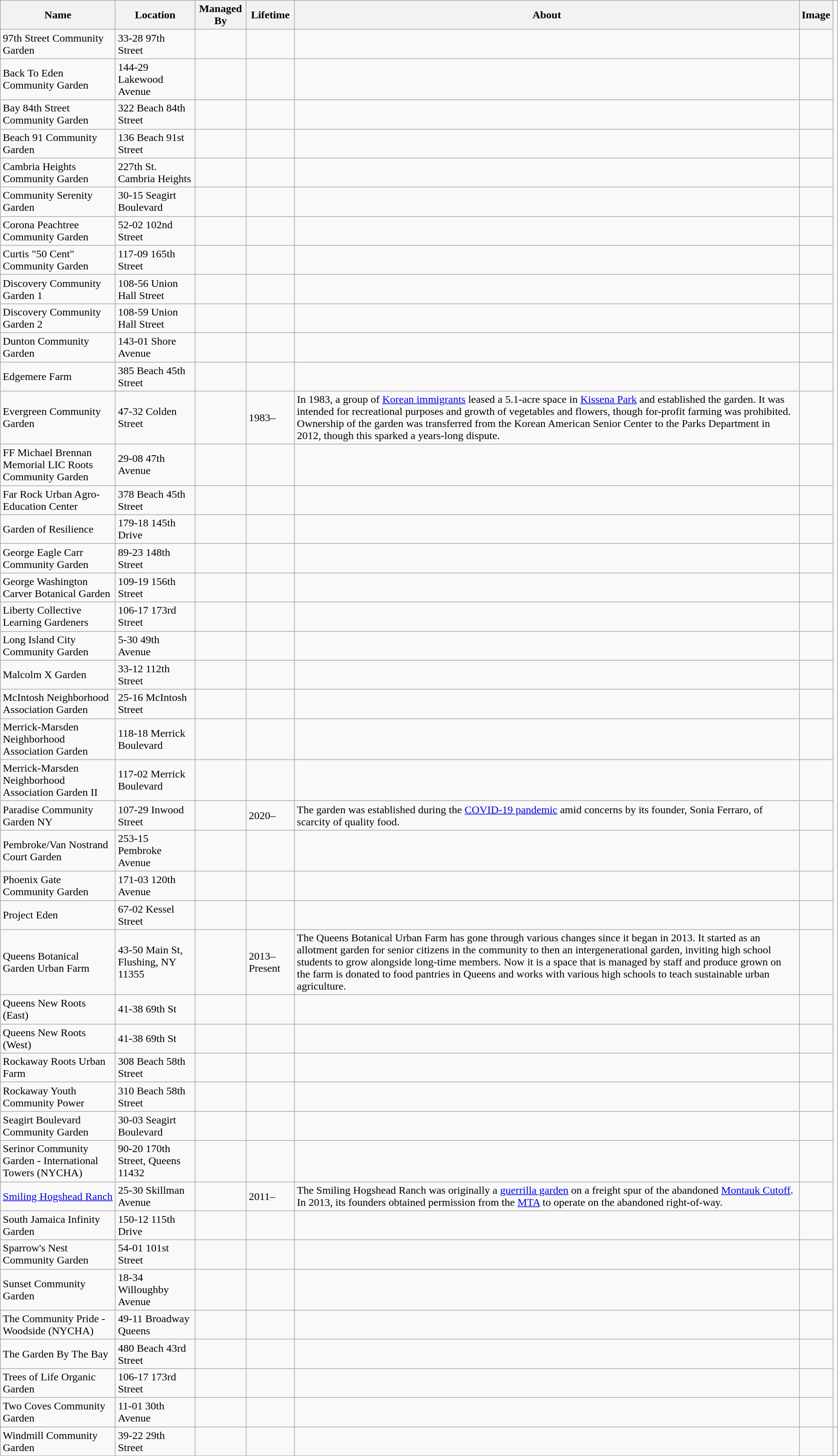<table class="wikitable">
<tr>
<th>Name</th>
<th>Location</th>
<th>Managed By</th>
<th>Lifetime</th>
<th>About</th>
<th>Image</th>
</tr>
<tr>
<td>97th Street Community Garden</td>
<td>33-28 97th Street</td>
<td></td>
<td></td>
<td></td>
<td></td>
</tr>
<tr>
<td>Back To Eden Community Garden</td>
<td>144-29 Lakewood Avenue</td>
<td></td>
<td></td>
<td></td>
<td></td>
</tr>
<tr>
<td>Bay 84th Street Community Garden</td>
<td>322 Beach 84th Street</td>
<td></td>
<td></td>
<td></td>
<td></td>
</tr>
<tr>
<td>Beach 91 Community Garden</td>
<td>136 Beach 91st Street</td>
<td></td>
<td></td>
<td></td>
<td></td>
</tr>
<tr>
<td>Cambria Heights Community Garden</td>
<td>227th St. Cambria Heights</td>
<td></td>
<td></td>
<td></td>
<td></td>
</tr>
<tr>
<td>Community Serenity Garden</td>
<td>30-15 Seagirt Boulevard</td>
<td></td>
<td></td>
<td></td>
<td></td>
</tr>
<tr>
<td>Corona Peachtree Community Garden</td>
<td>52-02 102nd Street</td>
<td></td>
<td></td>
<td></td>
<td></td>
</tr>
<tr>
<td>Curtis "50 Cent" Community Garden</td>
<td>117-09 165th Street</td>
<td></td>
<td></td>
<td></td>
<td></td>
</tr>
<tr>
<td>Discovery Community Garden 1</td>
<td>108-56 Union Hall Street</td>
<td></td>
<td></td>
<td></td>
<td></td>
</tr>
<tr>
<td>Discovery Community Garden 2</td>
<td>108-59 Union Hall Street</td>
<td></td>
<td></td>
<td></td>
<td></td>
</tr>
<tr>
<td>Dunton Community Garden</td>
<td>143-01 Shore Avenue</td>
<td></td>
<td></td>
<td></td>
<td></td>
</tr>
<tr>
<td>Edgemere Farm</td>
<td>385 Beach 45th Street</td>
<td></td>
<td></td>
<td></td>
<td></td>
</tr>
<tr>
<td>Evergreen Community Garden</td>
<td>47-32 Colden Street</td>
<td></td>
<td>1983–</td>
<td>In 1983, a group of <a href='#'>Korean immigrants</a> leased a 5.1-acre space in <a href='#'>Kissena Park</a> and established the garden. It was intended for recreational purposes and growth of vegetables and flowers, though for-profit farming was prohibited. Ownership of the garden was transferred from the Korean American Senior Center to the Parks Department in 2012, though this sparked a years-long dispute.</td>
<td></td>
</tr>
<tr>
<td>FF Michael Brennan Memorial LIC Roots Community Garden</td>
<td>29-08 47th Avenue</td>
<td></td>
<td></td>
<td></td>
<td></td>
</tr>
<tr>
<td>Far Rock Urban Agro-Education Center</td>
<td>378 Beach 45th Street</td>
<td></td>
<td></td>
<td></td>
<td></td>
</tr>
<tr>
<td>Garden of Resilience</td>
<td>179-18 145th Drive</td>
<td></td>
<td></td>
<td></td>
<td></td>
</tr>
<tr>
<td>George Eagle Carr Community Garden</td>
<td>89-23 148th Street</td>
<td></td>
<td></td>
<td></td>
<td></td>
</tr>
<tr>
<td>George Washington Carver Botanical Garden</td>
<td>109-19 156th Street</td>
<td></td>
<td></td>
<td></td>
<td></td>
</tr>
<tr>
<td>Liberty Collective Learning Gardeners</td>
<td>106-17 173rd Street</td>
<td></td>
<td></td>
<td></td>
<td></td>
</tr>
<tr>
<td>Long Island City Community Garden</td>
<td>5-30 49th Avenue</td>
<td></td>
<td></td>
<td></td>
<td></td>
</tr>
<tr>
<td>Malcolm X Garden</td>
<td>33-12 112th Street</td>
<td></td>
<td></td>
<td></td>
<td></td>
</tr>
<tr>
<td>McIntosh Neighborhood Association Garden</td>
<td>25-16 McIntosh Street</td>
<td></td>
<td></td>
<td></td>
<td></td>
</tr>
<tr>
<td>Merrick-Marsden Neighborhood Association Garden</td>
<td>118-18 Merrick Boulevard</td>
<td></td>
<td></td>
<td></td>
<td></td>
</tr>
<tr>
<td>Merrick-Marsden Neighborhood Association Garden II</td>
<td>117-02 Merrick Boulevard</td>
<td></td>
<td></td>
<td></td>
<td></td>
</tr>
<tr>
<td>Paradise Community Garden NY</td>
<td>107-29 Inwood Street</td>
<td></td>
<td>2020–</td>
<td>The garden was established during the <a href='#'>COVID-19 pandemic</a> amid concerns by its founder, Sonia Ferraro, of scarcity of quality food.</td>
<td></td>
</tr>
<tr>
<td>Pembroke/Van Nostrand Court Garden</td>
<td>253-15 Pembroke Avenue</td>
<td></td>
<td></td>
<td></td>
<td></td>
</tr>
<tr>
<td>Phoenix Gate Community Garden</td>
<td>171-03 120th Avenue</td>
<td></td>
<td></td>
<td></td>
<td></td>
</tr>
<tr>
<td>Project Eden</td>
<td>67-02 Kessel Street</td>
<td></td>
<td></td>
<td></td>
<td></td>
</tr>
<tr>
<td>Queens Botanical Garden Urban Farm</td>
<td>43-50 Main St, Flushing, NY 11355</td>
<td></td>
<td>2013–Present</td>
<td>The Queens Botanical Urban Farm has gone through various changes since it began in 2013. It started as an allotment garden for senior citizens in the community to then an intergenerational garden, inviting high school students to grow alongside long-time members. Now it is a space that is managed by staff and produce grown on the farm is donated to food pantries in Queens and works with various high schools to teach sustainable urban agriculture.</td>
<td></td>
</tr>
<tr>
<td>Queens New Roots (East)</td>
<td>41-38 69th St</td>
<td></td>
<td></td>
<td></td>
<td></td>
</tr>
<tr>
<td>Queens New Roots (West)</td>
<td>41-38 69th St</td>
<td></td>
<td></td>
<td></td>
<td></td>
</tr>
<tr>
<td>Rockaway Roots Urban Farm</td>
<td>308 Beach 58th Street</td>
<td></td>
<td></td>
<td></td>
<td></td>
</tr>
<tr>
<td>Rockaway Youth Community Power</td>
<td>310 Beach 58th Street</td>
<td></td>
<td></td>
<td></td>
<td></td>
</tr>
<tr>
<td>Seagirt Boulevard Community Garden</td>
<td>30-03 Seagirt Boulevard</td>
<td></td>
<td></td>
<td></td>
<td></td>
</tr>
<tr>
<td>Serinor Community Garden - International Towers (NYCHA)</td>
<td>90-20 170th Street, Queens 11432</td>
<td></td>
<td></td>
<td></td>
<td></td>
</tr>
<tr>
<td><a href='#'>Smiling Hogshead Ranch</a></td>
<td>25-30 Skillman Avenue</td>
<td></td>
<td>2011–</td>
<td>The Smiling Hogshead Ranch was originally a <a href='#'>guerrilla garden</a> on a freight spur of the abandoned <a href='#'>Montauk Cutoff</a>. In 2013, its founders obtained permission from the <a href='#'>MTA</a> to operate on the abandoned right-of-way.</td>
<td></td>
</tr>
<tr>
<td>South Jamaica Infinity Garden</td>
<td>150-12 115th Drive</td>
<td></td>
<td></td>
<td></td>
<td></td>
</tr>
<tr>
<td>Sparrow's Nest Community Garden</td>
<td>54-01 101st Street</td>
<td></td>
<td></td>
<td></td>
<td></td>
</tr>
<tr>
<td>Sunset Community Garden</td>
<td>18-34 Willoughby Avenue</td>
<td></td>
<td></td>
<td></td>
<td></td>
</tr>
<tr>
<td>The Community Pride - Woodside (NYCHA)</td>
<td>49-11 Broadway Queens</td>
<td></td>
<td></td>
<td></td>
<td></td>
</tr>
<tr>
<td>The Garden By The Bay</td>
<td>480 Beach 43rd Street</td>
<td></td>
<td></td>
<td></td>
<td></td>
</tr>
<tr>
<td>Trees of Life Organic Garden</td>
<td>106-17 173rd Street</td>
<td></td>
<td></td>
<td></td>
<td></td>
</tr>
<tr>
<td>Two Coves Community Garden</td>
<td>11-01 30th Avenue</td>
<td></td>
<td></td>
<td></td>
<td></td>
</tr>
<tr>
<td>Windmill Community Garden</td>
<td>39-22 29th Street</td>
<td></td>
<td></td>
<td></td>
<td></td>
<td></td>
</tr>
</table>
